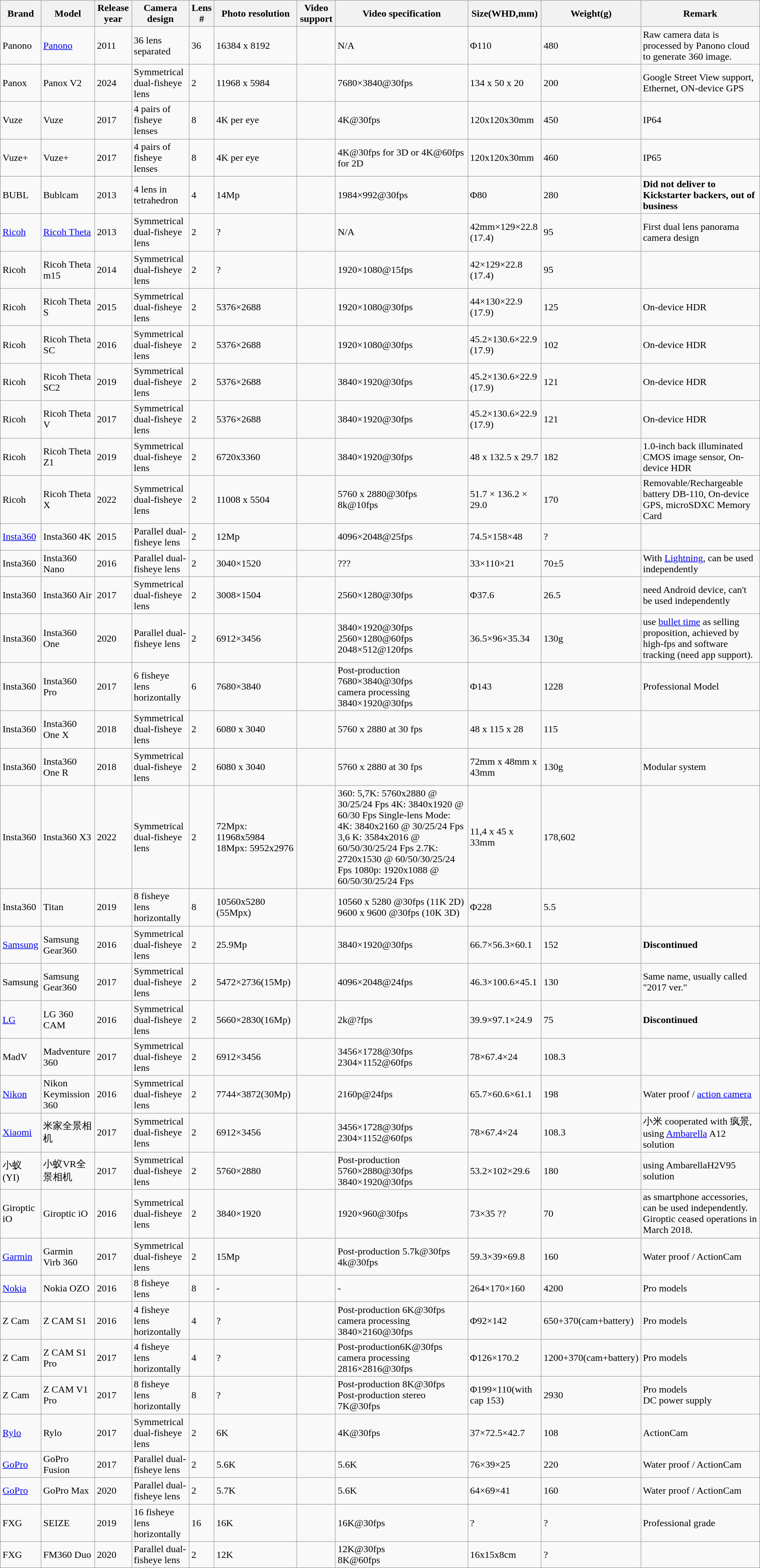<table class="wikitable sortable zebra toptextcells">
<tr>
<th>Brand</th>
<th>Model</th>
<th>Release year</th>
<th>Camera design</th>
<th>Lens #</th>
<th>Photo resolution</th>
<th>Video support</th>
<th>Video specification</th>
<th>Size(WHD,mm)</th>
<th>Weight(g)</th>
<th>Remark</th>
</tr>
<tr>
<td>Panono</td>
<td><a href='#'>Panono</a></td>
<td>2011</td>
<td>36 lens separated</td>
<td>36</td>
<td>16384 x 8192</td>
<td></td>
<td>N/A</td>
<td>Φ110</td>
<td>480</td>
<td>Raw camera data is processed by Panono cloud to generate 360 image.</td>
</tr>
<tr>
<td>Panox</td>
<td>Panox V2</td>
<td>2024</td>
<td>Symmetrical dual-fisheye lens</td>
<td>2</td>
<td>11968 x 5984</td>
<td></td>
<td>7680×3840@30fps</td>
<td>134 x 50 x 20</td>
<td>200</td>
<td>Google Street View support, Ethernet, ON-device GPS</td>
</tr>
<tr>
<td>Vuze</td>
<td>Vuze</td>
<td>2017</td>
<td>4 pairs of fisheye lenses</td>
<td>8</td>
<td>4K per eye</td>
<td></td>
<td>4K@30fps</td>
<td>120x120x30mm</td>
<td>450</td>
<td>IP64</td>
</tr>
<tr>
<td>Vuze+</td>
<td>Vuze+</td>
<td>2017</td>
<td>4 pairs of fisheye lenses</td>
<td>8</td>
<td>4K per eye</td>
<td></td>
<td>4K@30fps for 3D or 4K@60fps for 2D</td>
<td>120x120x30mm</td>
<td>460</td>
<td>IP65</td>
</tr>
<tr>
<td>BUBL</td>
<td>Bublcam</td>
<td>2013</td>
<td>4 lens in tetrahedron</td>
<td>4</td>
<td>14Mp</td>
<td></td>
<td>1984×992@30fps</td>
<td>Φ80</td>
<td>280</td>
<td><strong>Did not deliver to Kickstarter backers, out of business </strong></td>
</tr>
<tr>
<td><a href='#'>Ricoh</a></td>
<td><a href='#'>Ricoh Theta</a></td>
<td>2013</td>
<td>Symmetrical dual-fisheye lens</td>
<td>2</td>
<td>?</td>
<td></td>
<td>N/A</td>
<td>42mm×129×22.8 (17.4)</td>
<td>95</td>
<td>First dual lens panorama camera design</td>
</tr>
<tr>
<td>Ricoh</td>
<td>Ricoh Theta m15</td>
<td>2014</td>
<td>Symmetrical dual-fisheye lens</td>
<td>2</td>
<td>?</td>
<td></td>
<td>1920×1080@15fps</td>
<td>42×129×22.8 (17.4)</td>
<td>95</td>
<td></td>
</tr>
<tr>
<td>Ricoh</td>
<td>Ricoh Theta S</td>
<td>2015</td>
<td>Symmetrical dual-fisheye lens</td>
<td>2</td>
<td>5376×2688</td>
<td></td>
<td>1920×1080@30fps</td>
<td>44×130×22.9 (17.9)</td>
<td>125</td>
<td>On-device HDR</td>
</tr>
<tr>
<td>Ricoh</td>
<td>Ricoh Theta SC</td>
<td>2016</td>
<td>Symmetrical dual-fisheye lens</td>
<td>2</td>
<td>5376×2688</td>
<td></td>
<td>1920×1080@30fps</td>
<td>45.2×130.6×22.9 (17.9)</td>
<td>102</td>
<td>On-device HDR</td>
</tr>
<tr>
<td>Ricoh</td>
<td>Ricoh Theta SC2</td>
<td>2019</td>
<td>Symmetrical dual-fisheye lens</td>
<td>2</td>
<td>5376×2688</td>
<td></td>
<td>3840×1920@30fps</td>
<td>45.2×130.6×22.9 (17.9)</td>
<td>121</td>
<td>On-device HDR</td>
</tr>
<tr>
<td>Ricoh</td>
<td>Ricoh Theta V</td>
<td>2017</td>
<td>Symmetrical dual-fisheye lens</td>
<td>2</td>
<td>5376×2688</td>
<td></td>
<td>3840×1920@30fps</td>
<td>45.2×130.6×22.9 (17.9)</td>
<td>121</td>
<td>On-device HDR</td>
</tr>
<tr>
<td>Ricoh</td>
<td>Ricoh Theta Z1</td>
<td>2019</td>
<td>Symmetrical dual-fisheye lens</td>
<td>2</td>
<td>6720x3360</td>
<td></td>
<td>3840×1920@30fps</td>
<td>48 x 132.5 x 29.7</td>
<td>182</td>
<td>1.0-inch back illuminated CMOS image sensor, On-device HDR</td>
</tr>
<tr>
<td>Ricoh</td>
<td>Ricoh Theta X</td>
<td>2022</td>
<td>Symmetrical dual-fisheye lens</td>
<td>2</td>
<td>11008 x 5504</td>
<td></td>
<td>5760 x 2880@30fps<br>8k@10fps</td>
<td>51.7 × 136.2 × 29.0</td>
<td>170</td>
<td>Removable/Rechargeable battery DB-110, On-device GPS, microSDXC Memory Card</td>
</tr>
<tr>
<td><a href='#'>Insta360</a></td>
<td>Insta360 4K</td>
<td>2015</td>
<td>Parallel dual-fisheye lens</td>
<td>2</td>
<td>12Mp</td>
<td></td>
<td>4096×2048@25fps</td>
<td>74.5×158×48</td>
<td>?</td>
<td></td>
</tr>
<tr>
<td>Insta360</td>
<td>Insta360 Nano</td>
<td>2016</td>
<td>Parallel dual-fisheye lens</td>
<td>2</td>
<td>3040×1520</td>
<td></td>
<td>???</td>
<td>33×110×21</td>
<td>70±5</td>
<td>With <a href='#'>Lightning</a>, can be used independently</td>
</tr>
<tr>
<td>Insta360</td>
<td>Insta360 Air</td>
<td>2017</td>
<td>Symmetrical dual-fisheye lens</td>
<td>2</td>
<td>3008×1504</td>
<td></td>
<td>2560×1280@30fps</td>
<td>Φ37.6</td>
<td>26.5</td>
<td>need Android device, can't be used independently</td>
</tr>
<tr>
<td>Insta360</td>
<td>Insta360 One</td>
<td>2020</td>
<td>Parallel dual-fisheye lens</td>
<td>2</td>
<td>6912×3456</td>
<td></td>
<td>3840×1920@30fps<br>2560×1280@60fps<br>2048×512@120fps</td>
<td>36.5×96×35.34</td>
<td>130g</td>
<td>use <a href='#'>bullet time</a> as selling proposition, achieved by high-fps and software tracking (need app support).</td>
</tr>
<tr>
<td>Insta360</td>
<td>Insta360 Pro</td>
<td>2017</td>
<td>6 fisheye lens horizontally</td>
<td>6</td>
<td>7680×3840</td>
<td></td>
<td>Post-production 7680×3840@30fps<br>camera processing 3840×1920@30fps</td>
<td>Φ143</td>
<td>1228</td>
<td>Professional Model</td>
</tr>
<tr>
<td>Insta360</td>
<td>Insta360 One X</td>
<td>2018</td>
<td>Symmetrical dual-fisheye lens</td>
<td>2</td>
<td>6080 x 3040</td>
<td></td>
<td>5760 x 2880 at 30 fps</td>
<td>48 x 115 x 28</td>
<td>115</td>
<td></td>
</tr>
<tr>
<td>Insta360</td>
<td>Insta360 One R</td>
<td>2018</td>
<td>Symmetrical dual-fisheye lens</td>
<td>2</td>
<td>6080 x 3040</td>
<td></td>
<td>5760 x 2880 at 30 fps</td>
<td>72mm x 48mm x 43mm</td>
<td>130g</td>
<td>Modular system</td>
</tr>
<tr>
<td>Insta360</td>
<td>Insta360 X3</td>
<td>2022</td>
<td>Symmetrical dual-fisheye lens</td>
<td>2</td>
<td>72Mpx: 11968x5984 18Mpx: 5952x2976</td>
<td></td>
<td>360: 5,7K: 5760x2880 @ 30/25/24 Fps 4K: 3840x1920 @ 60/30 Fps Single-lens Mode: 4K: 3840x2160 @ 30/25/24 Fps 3,6 K: 3584x2016 @ 60/50/30/25/24 Fps 2.7K: 2720x1530 @ 60/50/30/25/24 Fps 1080p: 1920x1088 @ 60/50/30/25/24 Fps</td>
<td>11,4 x 45 x 33mm</td>
<td>178,602</td>
<td></td>
</tr>
<tr>
<td>Insta360</td>
<td>Titan</td>
<td>2019</td>
<td>8 fisheye lens horizontally</td>
<td>8</td>
<td>10560x5280 (55Mpx)</td>
<td></td>
<td>10560 x 5280 @30fps (11K 2D) 9600 x 9600 @30fps (10K 3D)</td>
<td>Φ228</td>
<td>5.5</td>
<td></td>
</tr>
<tr>
<td><a href='#'>Samsung</a></td>
<td>Samsung Gear360</td>
<td>2016</td>
<td>Symmetrical dual-fisheye lens</td>
<td>2</td>
<td>25.9Mp</td>
<td></td>
<td>3840×1920@30fps</td>
<td>66.7×56.3×60.1</td>
<td>152</td>
<td><strong>Discontinued</strong></td>
</tr>
<tr>
<td>Samsung</td>
<td>Samsung Gear360</td>
<td>2017</td>
<td>Symmetrical dual-fisheye lens</td>
<td>2</td>
<td>5472×2736(15Mp)</td>
<td></td>
<td>4096×2048@24fps</td>
<td>46.3×100.6×45.1</td>
<td>130</td>
<td>Same name, usually called "2017 ver."</td>
</tr>
<tr>
<td><a href='#'>LG</a></td>
<td>LG 360 CAM</td>
<td>2016</td>
<td>Symmetrical dual-fisheye lens</td>
<td>2</td>
<td>5660×2830(16Mp)</td>
<td></td>
<td>2k@?fps</td>
<td>39.9×97.1×24.9</td>
<td>75</td>
<td><strong>Discontinued</strong></td>
</tr>
<tr>
<td>MadV</td>
<td>Madventure 360</td>
<td>2017</td>
<td>Symmetrical dual-fisheye lens</td>
<td>2</td>
<td>6912×3456</td>
<td></td>
<td>3456×1728@30fps<br>2304×1152@60fps</td>
<td>78×67.4×24</td>
<td>108.3</td>
<td></td>
</tr>
<tr>
<td><a href='#'>Nikon</a></td>
<td>Nikon Keymission 360</td>
<td>2016</td>
<td>Symmetrical dual-fisheye lens</td>
<td>2</td>
<td>7744×3872(30Mp)</td>
<td></td>
<td>2160p@24fps</td>
<td>65.7×60.6×61.1</td>
<td>198</td>
<td>Water proof / <a href='#'>action camera</a></td>
</tr>
<tr>
<td><a href='#'>Xiaomi</a></td>
<td>米家全景相机</td>
<td>2017</td>
<td>Symmetrical dual-fisheye lens</td>
<td>2</td>
<td>6912×3456</td>
<td></td>
<td>3456×1728@30fps<br>2304×1152@60fps</td>
<td>78×67.4×24</td>
<td>108.3</td>
<td>小米 cooperated with 疯景, using <a href='#'>Ambarella</a> A12 solution</td>
</tr>
<tr>
<td>小蚁(YI)</td>
<td>小蚁VR全景相机</td>
<td>2017</td>
<td>Symmetrical dual-fisheye lens</td>
<td>2</td>
<td>5760×2880</td>
<td></td>
<td>Post-production 5760×2880@30fps<br>3840×1920@30fps</td>
<td>53.2×102×29.6</td>
<td>180</td>
<td>using AmbarellaH2V95 solution</td>
</tr>
<tr>
<td>Giroptic iO</td>
<td>Giroptic iO</td>
<td>2016</td>
<td>Symmetrical dual-fisheye lens</td>
<td>2</td>
<td>3840×1920</td>
<td></td>
<td>1920×960@30fps</td>
<td>73×35 ??</td>
<td>70</td>
<td>as smartphone accessories, can be used independently. Giroptic ceased operations in March 2018.</td>
</tr>
<tr>
<td><a href='#'>Garmin</a></td>
<td>Garmin Virb 360</td>
<td>2017</td>
<td>Symmetrical dual-fisheye lens</td>
<td>2</td>
<td>15Mp</td>
<td></td>
<td>Post-production 5.7k@30fps<br>4k@30fps</td>
<td>59.3×39×69.8</td>
<td>160</td>
<td>Water proof / ActionCam</td>
</tr>
<tr>
<td><a href='#'>Nokia</a></td>
<td>Nokia OZO</td>
<td>2016</td>
<td>8 fisheye lens</td>
<td>8</td>
<td>-</td>
<td></td>
<td>-</td>
<td>264×170×160</td>
<td>4200</td>
<td>Pro models</td>
</tr>
<tr>
<td>Z Cam</td>
<td>Z CAM S1</td>
<td>2016</td>
<td>4 fisheye lens horizontally</td>
<td>4</td>
<td>?</td>
<td></td>
<td>Post-production 6K@30fps<br>camera processing 3840×2160@30fps</td>
<td>Φ92×142</td>
<td>650+370(cam+battery)</td>
<td>Pro models</td>
</tr>
<tr>
<td>Z Cam</td>
<td>Z CAM S1 Pro</td>
<td>2017</td>
<td>4 fisheye lens horizontally</td>
<td>4</td>
<td>?</td>
<td></td>
<td>Post-production6K@30fps<br>camera processing 2816×2816@30fps</td>
<td>Φ126×170.2</td>
<td>1200+370(cam+battery)</td>
<td>Pro models</td>
</tr>
<tr>
<td>Z Cam</td>
<td>Z CAM V1 Pro</td>
<td>2017</td>
<td>8 fisheye lens horizontally</td>
<td>8</td>
<td>?</td>
<td></td>
<td>Post-production 8K@30fps<br>Post-production stereo 7K@30fps</td>
<td>Φ199×110(with cap 153)</td>
<td>2930</td>
<td>Pro models<br>DC power supply</td>
</tr>
<tr>
<td><a href='#'>Rylo</a></td>
<td>Rylo</td>
<td>2017</td>
<td>Symmetrical dual-fisheye lens</td>
<td>2</td>
<td>6K</td>
<td></td>
<td>4K@30fps</td>
<td>37×72.5×42.7</td>
<td>108</td>
<td>ActionCam</td>
</tr>
<tr>
<td><a href='#'>GoPro</a></td>
<td>GoPro Fusion</td>
<td>2017</td>
<td>Parallel dual-fisheye lens</td>
<td>2</td>
<td>5.6K</td>
<td></td>
<td>5.6K</td>
<td>76×39×25</td>
<td>220</td>
<td>Water proof / ActionCam</td>
</tr>
<tr>
<td><a href='#'>GoPro</a></td>
<td>GoPro Max</td>
<td>2020</td>
<td>Parallel dual-fisheye lens</td>
<td>2</td>
<td>5.7K</td>
<td></td>
<td>5.6K</td>
<td>64×69×41</td>
<td>160</td>
<td>Water proof / ActionCam</td>
</tr>
<tr>
<td>FXG</td>
<td>SEIZE</td>
<td>2019</td>
<td>16 fisheye lens horizontally</td>
<td>16</td>
<td>16K</td>
<td></td>
<td>16K@30fps</td>
<td>?</td>
<td>?</td>
<td>Professional grade</td>
</tr>
<tr>
<td>FXG</td>
<td>FM360 Duo</td>
<td>2020</td>
<td>Parallel dual-fisheye lens</td>
<td>2</td>
<td>12K</td>
<td></td>
<td>12K@30fps<br>8K@60fps</td>
<td>16x15x8cm</td>
<td>?</td>
<td></td>
</tr>
</table>
